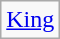<table class="wikitable">
<tr>
<td> <a href='#'>King</a></td>
</tr>
</table>
